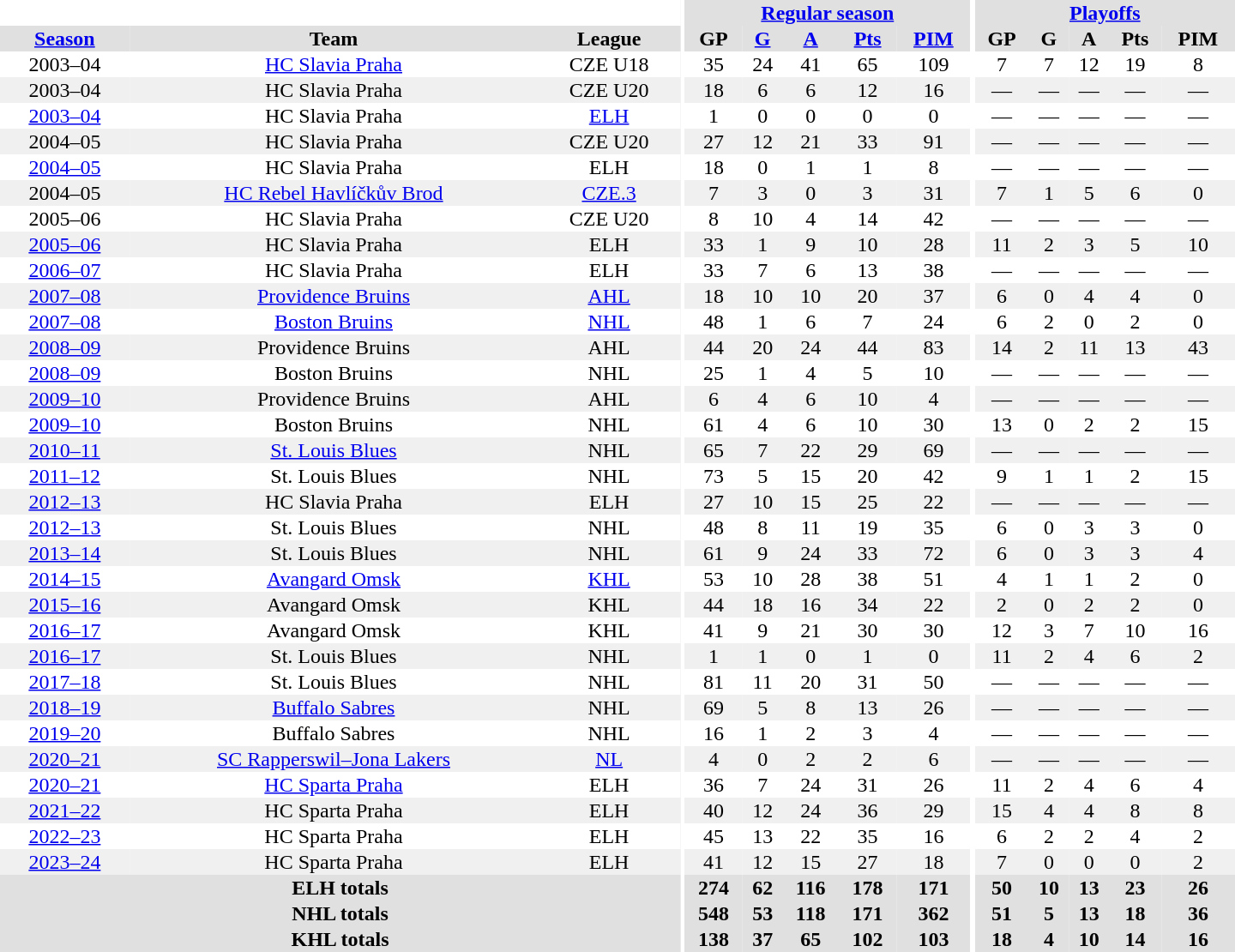<table border="0" cellpadding="1" cellspacing="0" style="text-align:center; width:60em">
<tr bgcolor="#e0e0e0">
<th colspan="3"  bgcolor="#ffffff"></th>
<th rowspan="99" bgcolor="#ffffff"></th>
<th colspan="5"><a href='#'>Regular season</a></th>
<th rowspan="99" bgcolor="#ffffff"></th>
<th colspan="5"><a href='#'>Playoffs</a></th>
</tr>
<tr bgcolor="#e0e0e0">
<th><a href='#'>Season</a></th>
<th>Team</th>
<th>League</th>
<th>GP</th>
<th><a href='#'>G</a></th>
<th><a href='#'>A</a></th>
<th><a href='#'>Pts</a></th>
<th><a href='#'>PIM</a></th>
<th>GP</th>
<th>G</th>
<th>A</th>
<th>Pts</th>
<th>PIM</th>
</tr>
<tr>
<td>2003–04</td>
<td><a href='#'>HC Slavia Praha</a></td>
<td>CZE U18</td>
<td>35</td>
<td>24</td>
<td>41</td>
<td>65</td>
<td>109</td>
<td>7</td>
<td>7</td>
<td>12</td>
<td>19</td>
<td>8</td>
</tr>
<tr bgcolor="#f0f0f0">
<td>2003–04</td>
<td>HC Slavia Praha</td>
<td>CZE U20</td>
<td>18</td>
<td>6</td>
<td>6</td>
<td>12</td>
<td>16</td>
<td>—</td>
<td>—</td>
<td>—</td>
<td>—</td>
<td>—</td>
</tr>
<tr>
<td><a href='#'>2003–04</a></td>
<td>HC Slavia Praha</td>
<td><a href='#'>ELH</a></td>
<td>1</td>
<td>0</td>
<td>0</td>
<td>0</td>
<td>0</td>
<td>—</td>
<td>—</td>
<td>—</td>
<td>—</td>
<td>—</td>
</tr>
<tr bgcolor="#f0f0f0">
<td>2004–05</td>
<td>HC Slavia Praha</td>
<td>CZE U20</td>
<td>27</td>
<td>12</td>
<td>21</td>
<td>33</td>
<td>91</td>
<td>—</td>
<td>—</td>
<td>—</td>
<td>—</td>
<td>—</td>
</tr>
<tr>
<td><a href='#'>2004–05</a></td>
<td>HC Slavia Praha</td>
<td>ELH</td>
<td>18</td>
<td>0</td>
<td>1</td>
<td>1</td>
<td>8</td>
<td>—</td>
<td>—</td>
<td>—</td>
<td>—</td>
<td>—</td>
</tr>
<tr bgcolor="#f0f0f0">
<td>2004–05</td>
<td><a href='#'>HC Rebel Havlíčkův Brod</a></td>
<td><a href='#'>CZE.3</a></td>
<td>7</td>
<td>3</td>
<td>0</td>
<td>3</td>
<td>31</td>
<td>7</td>
<td>1</td>
<td>5</td>
<td>6</td>
<td>0</td>
</tr>
<tr>
<td>2005–06</td>
<td>HC Slavia Praha</td>
<td>CZE U20</td>
<td>8</td>
<td>10</td>
<td>4</td>
<td>14</td>
<td>42</td>
<td>—</td>
<td>—</td>
<td>—</td>
<td>—</td>
<td>—</td>
</tr>
<tr bgcolor="#f0f0f0">
<td><a href='#'>2005–06</a></td>
<td>HC Slavia Praha</td>
<td>ELH</td>
<td>33</td>
<td>1</td>
<td>9</td>
<td>10</td>
<td>28</td>
<td>11</td>
<td>2</td>
<td>3</td>
<td>5</td>
<td>10</td>
</tr>
<tr>
<td><a href='#'>2006–07</a></td>
<td>HC Slavia Praha</td>
<td>ELH</td>
<td>33</td>
<td>7</td>
<td>6</td>
<td>13</td>
<td>38</td>
<td>—</td>
<td>—</td>
<td>—</td>
<td>—</td>
<td>—</td>
</tr>
<tr bgcolor="#f0f0f0">
<td><a href='#'>2007–08</a></td>
<td><a href='#'>Providence Bruins</a></td>
<td><a href='#'>AHL</a></td>
<td>18</td>
<td>10</td>
<td>10</td>
<td>20</td>
<td>37</td>
<td>6</td>
<td>0</td>
<td>4</td>
<td>4</td>
<td>0</td>
</tr>
<tr>
<td><a href='#'>2007–08</a></td>
<td><a href='#'>Boston Bruins</a></td>
<td><a href='#'>NHL</a></td>
<td>48</td>
<td>1</td>
<td>6</td>
<td>7</td>
<td>24</td>
<td>6</td>
<td>2</td>
<td>0</td>
<td>2</td>
<td>0</td>
</tr>
<tr bgcolor="#f0f0f0">
<td><a href='#'>2008–09</a></td>
<td>Providence Bruins</td>
<td>AHL</td>
<td>44</td>
<td>20</td>
<td>24</td>
<td>44</td>
<td>83</td>
<td>14</td>
<td>2</td>
<td>11</td>
<td>13</td>
<td>43</td>
</tr>
<tr>
<td><a href='#'>2008–09</a></td>
<td>Boston Bruins</td>
<td>NHL</td>
<td>25</td>
<td>1</td>
<td>4</td>
<td>5</td>
<td>10</td>
<td>—</td>
<td>—</td>
<td>—</td>
<td>—</td>
<td>—</td>
</tr>
<tr bgcolor="#f0f0f0">
<td><a href='#'>2009–10</a></td>
<td>Providence Bruins</td>
<td>AHL</td>
<td>6</td>
<td>4</td>
<td>6</td>
<td>10</td>
<td>4</td>
<td>—</td>
<td>—</td>
<td>—</td>
<td>—</td>
<td>—</td>
</tr>
<tr>
<td><a href='#'>2009–10</a></td>
<td>Boston Bruins</td>
<td>NHL</td>
<td>61</td>
<td>4</td>
<td>6</td>
<td>10</td>
<td>30</td>
<td>13</td>
<td>0</td>
<td>2</td>
<td>2</td>
<td>15</td>
</tr>
<tr bgcolor="#f0f0f0">
<td><a href='#'>2010–11</a></td>
<td><a href='#'>St. Louis Blues</a></td>
<td>NHL</td>
<td>65</td>
<td>7</td>
<td>22</td>
<td>29</td>
<td>69</td>
<td>—</td>
<td>—</td>
<td>—</td>
<td>—</td>
<td>—</td>
</tr>
<tr>
<td><a href='#'>2011–12</a></td>
<td>St. Louis Blues</td>
<td>NHL</td>
<td>73</td>
<td>5</td>
<td>15</td>
<td>20</td>
<td>42</td>
<td>9</td>
<td>1</td>
<td>1</td>
<td>2</td>
<td>15</td>
</tr>
<tr bgcolor="#f0f0f0">
<td><a href='#'>2012–13</a></td>
<td>HC Slavia Praha</td>
<td>ELH</td>
<td>27</td>
<td>10</td>
<td>15</td>
<td>25</td>
<td>22</td>
<td>—</td>
<td>—</td>
<td>—</td>
<td>—</td>
<td>—</td>
</tr>
<tr>
<td><a href='#'>2012–13</a></td>
<td>St. Louis Blues</td>
<td>NHL</td>
<td>48</td>
<td>8</td>
<td>11</td>
<td>19</td>
<td>35</td>
<td>6</td>
<td>0</td>
<td>3</td>
<td>3</td>
<td>0</td>
</tr>
<tr bgcolor="#f0f0f0">
<td><a href='#'>2013–14</a></td>
<td>St. Louis Blues</td>
<td>NHL</td>
<td>61</td>
<td>9</td>
<td>24</td>
<td>33</td>
<td>72</td>
<td>6</td>
<td>0</td>
<td>3</td>
<td>3</td>
<td>4</td>
</tr>
<tr>
<td><a href='#'>2014–15</a></td>
<td><a href='#'>Avangard Omsk</a></td>
<td><a href='#'>KHL</a></td>
<td>53</td>
<td>10</td>
<td>28</td>
<td>38</td>
<td>51</td>
<td>4</td>
<td>1</td>
<td>1</td>
<td>2</td>
<td>0</td>
</tr>
<tr bgcolor="#f0f0f0">
<td><a href='#'>2015–16</a></td>
<td>Avangard Omsk</td>
<td>KHL</td>
<td>44</td>
<td>18</td>
<td>16</td>
<td>34</td>
<td>22</td>
<td>2</td>
<td>0</td>
<td>2</td>
<td>2</td>
<td>0</td>
</tr>
<tr>
<td><a href='#'>2016–17</a></td>
<td>Avangard Omsk</td>
<td>KHL</td>
<td>41</td>
<td>9</td>
<td>21</td>
<td>30</td>
<td>30</td>
<td>12</td>
<td>3</td>
<td>7</td>
<td>10</td>
<td>16</td>
</tr>
<tr bgcolor="#f0f0f0">
<td><a href='#'>2016–17</a></td>
<td>St. Louis Blues</td>
<td>NHL</td>
<td>1</td>
<td>1</td>
<td>0</td>
<td>1</td>
<td>0</td>
<td>11</td>
<td>2</td>
<td>4</td>
<td>6</td>
<td>2</td>
</tr>
<tr>
<td><a href='#'>2017–18</a></td>
<td>St. Louis Blues</td>
<td>NHL</td>
<td>81</td>
<td>11</td>
<td>20</td>
<td>31</td>
<td>50</td>
<td>—</td>
<td>—</td>
<td>—</td>
<td>—</td>
<td>—</td>
</tr>
<tr bgcolor="#f0f0f0">
<td><a href='#'>2018–19</a></td>
<td><a href='#'>Buffalo Sabres</a></td>
<td>NHL</td>
<td>69</td>
<td>5</td>
<td>8</td>
<td>13</td>
<td>26</td>
<td>—</td>
<td>—</td>
<td>—</td>
<td>—</td>
<td>—</td>
</tr>
<tr>
<td><a href='#'>2019–20</a></td>
<td>Buffalo Sabres</td>
<td>NHL</td>
<td>16</td>
<td>1</td>
<td>2</td>
<td>3</td>
<td>4</td>
<td>—</td>
<td>—</td>
<td>—</td>
<td>—</td>
<td>—</td>
</tr>
<tr bgcolor="#f0f0f0">
<td><a href='#'>2020–21</a></td>
<td><a href='#'>SC Rapperswil–Jona Lakers</a></td>
<td><a href='#'>NL</a></td>
<td>4</td>
<td>0</td>
<td>2</td>
<td>2</td>
<td>6</td>
<td>—</td>
<td>—</td>
<td>—</td>
<td>—</td>
<td>—</td>
</tr>
<tr>
<td><a href='#'>2020–21</a></td>
<td><a href='#'>HC Sparta Praha</a></td>
<td>ELH</td>
<td>36</td>
<td>7</td>
<td>24</td>
<td>31</td>
<td>26</td>
<td>11</td>
<td>2</td>
<td>4</td>
<td>6</td>
<td>4</td>
</tr>
<tr bgcolor="#f0f0f0">
<td><a href='#'>2021–22</a></td>
<td>HC Sparta Praha</td>
<td>ELH</td>
<td>40</td>
<td>12</td>
<td>24</td>
<td>36</td>
<td>29</td>
<td>15</td>
<td>4</td>
<td>4</td>
<td>8</td>
<td>8</td>
</tr>
<tr>
<td><a href='#'>2022–23</a></td>
<td>HC Sparta Praha</td>
<td>ELH</td>
<td>45</td>
<td>13</td>
<td>22</td>
<td>35</td>
<td>16</td>
<td>6</td>
<td>2</td>
<td>2</td>
<td>4</td>
<td>2</td>
</tr>
<tr bgcolor="#f0f0f0">
<td><a href='#'>2023–24</a></td>
<td>HC Sparta Praha</td>
<td>ELH</td>
<td>41</td>
<td>12</td>
<td>15</td>
<td>27</td>
<td>18</td>
<td>7</td>
<td>0</td>
<td>0</td>
<td>0</td>
<td>2</td>
</tr>
<tr bgcolor="#e0e0e0">
<th colspan="3">ELH totals</th>
<th>274</th>
<th>62</th>
<th>116</th>
<th>178</th>
<th>171</th>
<th>50</th>
<th>10</th>
<th>13</th>
<th>23</th>
<th>26</th>
</tr>
<tr bgcolor="#e0e0e0">
<th colspan="3">NHL totals</th>
<th>548</th>
<th>53</th>
<th>118</th>
<th>171</th>
<th>362</th>
<th>51</th>
<th>5</th>
<th>13</th>
<th>18</th>
<th>36</th>
</tr>
<tr bgcolor="#e0e0e0">
<th colspan="3">KHL totals</th>
<th>138</th>
<th>37</th>
<th>65</th>
<th>102</th>
<th>103</th>
<th>18</th>
<th>4</th>
<th>10</th>
<th>14</th>
<th>16</th>
</tr>
</table>
